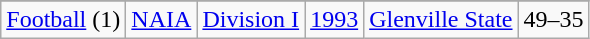<table class="wikitable">
<tr>
</tr>
<tr align="center">
<td rowspan="1"><a href='#'>Football</a> (1)</td>
<td rowspan="1"><a href='#'>NAIA</a></td>
<td rowspan="1"><a href='#'>Division I</a></td>
<td><a href='#'>1993</a></td>
<td><a href='#'>Glenville State</a></td>
<td>49–35</td>
</tr>
</table>
